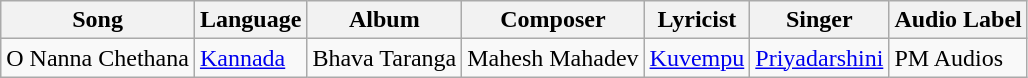<table class="wikitable">
<tr>
<th>Song</th>
<th>Language</th>
<th>Album</th>
<th>Composer</th>
<th>Lyricist</th>
<th>Singer</th>
<th>Audio Label</th>
</tr>
<tr>
<td>O Nanna Chethana</td>
<td><a href='#'>Kannada</a></td>
<td>Bhava Taranga</td>
<td>Mahesh Mahadev</td>
<td><a href='#'>Kuvempu</a></td>
<td><a href='#'>Priyadarshini</a></td>
<td>PM Audios</td>
</tr>
</table>
